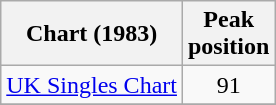<table class="wikitable sortable">
<tr>
<th>Chart (1983)</th>
<th>Peak<br>position</th>
</tr>
<tr>
<td><a href='#'>UK Singles Chart</a></td>
<td style="text-align:center;">91</td>
</tr>
<tr>
</tr>
</table>
